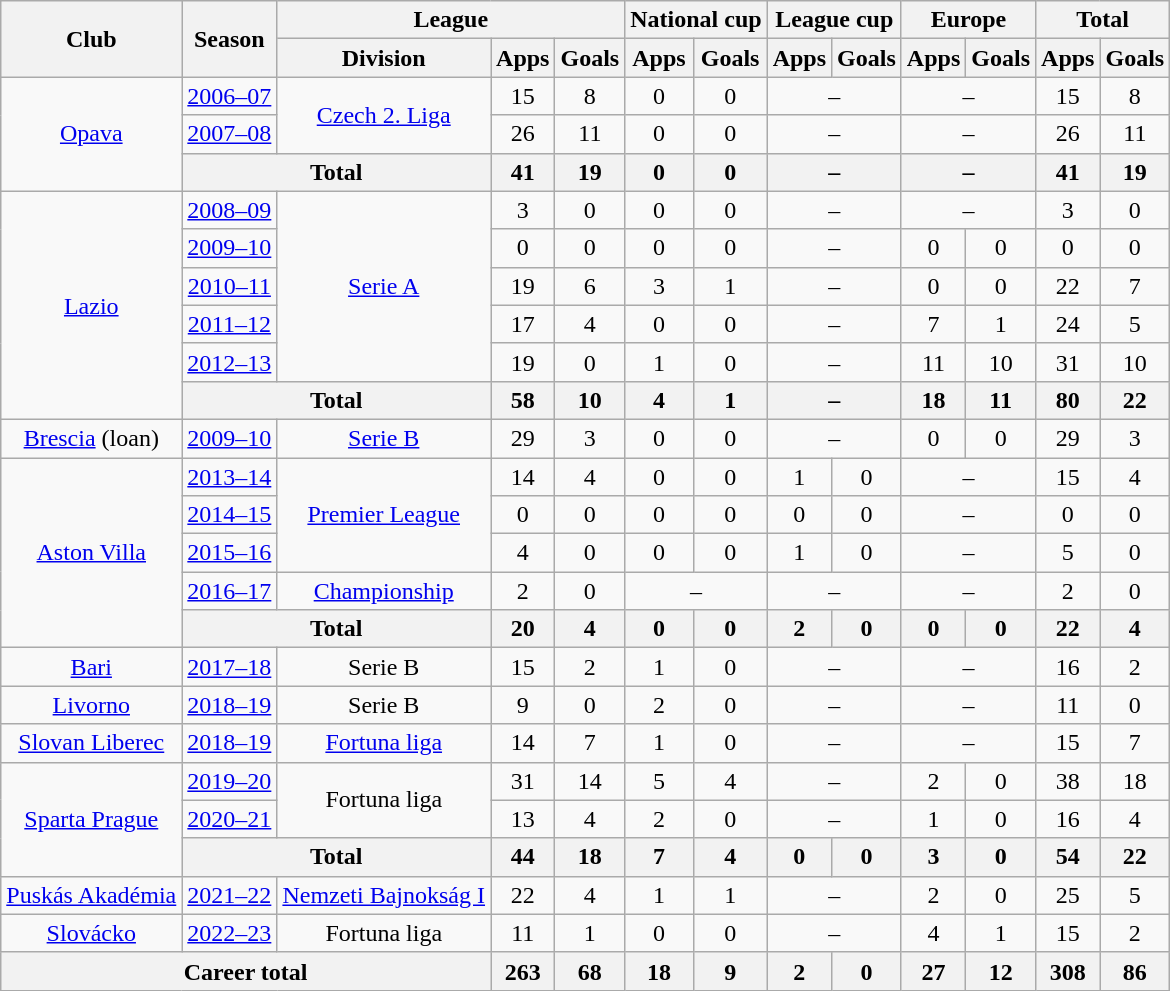<table class="wikitable" style="text-align:center">
<tr>
<th rowspan="2">Club</th>
<th rowspan="2">Season</th>
<th colspan="3">League</th>
<th colspan="2">National cup</th>
<th colspan="2">League cup</th>
<th colspan="2">Europe</th>
<th colspan="2">Total</th>
</tr>
<tr>
<th>Division</th>
<th>Apps</th>
<th>Goals</th>
<th>Apps</th>
<th>Goals</th>
<th>Apps</th>
<th>Goals</th>
<th>Apps</th>
<th>Goals</th>
<th>Apps</th>
<th>Goals</th>
</tr>
<tr>
<td rowspan="3"><a href='#'>Opava</a></td>
<td><a href='#'>2006–07</a></td>
<td rowspan="2"><a href='#'>Czech 2. Liga</a></td>
<td>15</td>
<td>8</td>
<td>0</td>
<td>0</td>
<td colspan="2">–</td>
<td colspan="2">–</td>
<td>15</td>
<td>8</td>
</tr>
<tr>
<td><a href='#'>2007–08</a></td>
<td>26</td>
<td>11</td>
<td>0</td>
<td>0</td>
<td colspan="2">–</td>
<td colspan="2">–</td>
<td>26</td>
<td>11</td>
</tr>
<tr>
<th colspan="2">Total</th>
<th>41</th>
<th>19</th>
<th>0</th>
<th>0</th>
<th colspan="2">–</th>
<th colspan="2">–</th>
<th>41</th>
<th>19</th>
</tr>
<tr>
<td rowspan="6"><a href='#'>Lazio</a></td>
<td><a href='#'>2008–09</a></td>
<td rowspan="5"><a href='#'>Serie A</a></td>
<td>3</td>
<td>0</td>
<td>0</td>
<td>0</td>
<td colspan="2">–</td>
<td colspan="2">–</td>
<td>3</td>
<td>0</td>
</tr>
<tr>
<td><a href='#'>2009–10</a></td>
<td>0</td>
<td>0</td>
<td>0</td>
<td>0</td>
<td colspan="2">–</td>
<td>0</td>
<td>0</td>
<td>0</td>
<td>0</td>
</tr>
<tr>
<td><a href='#'>2010–11</a></td>
<td>19</td>
<td>6</td>
<td>3</td>
<td>1</td>
<td colspan="2">–</td>
<td>0</td>
<td>0</td>
<td>22</td>
<td>7</td>
</tr>
<tr>
<td><a href='#'>2011–12</a></td>
<td>17</td>
<td>4</td>
<td>0</td>
<td>0</td>
<td colspan="2">–</td>
<td>7</td>
<td>1</td>
<td>24</td>
<td>5</td>
</tr>
<tr>
<td><a href='#'>2012–13</a></td>
<td>19</td>
<td>0</td>
<td>1</td>
<td>0</td>
<td colspan="2">–</td>
<td>11</td>
<td>10</td>
<td>31</td>
<td>10</td>
</tr>
<tr>
<th colspan="2">Total</th>
<th>58</th>
<th>10</th>
<th>4</th>
<th>1</th>
<th colspan="2">–</th>
<th>18</th>
<th>11</th>
<th>80</th>
<th>22</th>
</tr>
<tr>
<td><a href='#'>Brescia</a> (loan)</td>
<td><a href='#'>2009–10</a></td>
<td><a href='#'>Serie B</a></td>
<td>29</td>
<td>3</td>
<td>0</td>
<td>0</td>
<td colspan="2">–</td>
<td>0</td>
<td>0</td>
<td>29</td>
<td>3</td>
</tr>
<tr>
<td rowspan="5"><a href='#'>Aston Villa</a></td>
<td><a href='#'>2013–14</a></td>
<td rowspan="3"><a href='#'>Premier League</a></td>
<td>14</td>
<td>4</td>
<td>0</td>
<td>0</td>
<td>1</td>
<td>0</td>
<td colspan="2">–</td>
<td>15</td>
<td>4</td>
</tr>
<tr>
<td><a href='#'>2014–15</a></td>
<td>0</td>
<td>0</td>
<td>0</td>
<td>0</td>
<td>0</td>
<td>0</td>
<td colspan="2">–</td>
<td>0</td>
<td>0</td>
</tr>
<tr>
<td><a href='#'>2015–16</a></td>
<td>4</td>
<td>0</td>
<td>0</td>
<td>0</td>
<td>1</td>
<td>0</td>
<td colspan="2">–</td>
<td>5</td>
<td>0</td>
</tr>
<tr>
<td><a href='#'>2016–17</a></td>
<td><a href='#'>Championship</a></td>
<td>2</td>
<td>0</td>
<td colspan="2">–</td>
<td colspan="2">–</td>
<td colspan="2">–</td>
<td>2</td>
<td>0</td>
</tr>
<tr>
<th colspan="2">Total</th>
<th>20</th>
<th>4</th>
<th>0</th>
<th>0</th>
<th>2</th>
<th>0</th>
<th>0</th>
<th>0</th>
<th>22</th>
<th>4</th>
</tr>
<tr>
<td><a href='#'>Bari</a></td>
<td><a href='#'>2017–18</a></td>
<td>Serie B</td>
<td>15</td>
<td>2</td>
<td>1</td>
<td>0</td>
<td colspan="2">–</td>
<td colspan="2">–</td>
<td>16</td>
<td>2</td>
</tr>
<tr>
<td><a href='#'>Livorno</a></td>
<td><a href='#'>2018–19</a></td>
<td>Serie B</td>
<td>9</td>
<td>0</td>
<td>2</td>
<td>0</td>
<td colspan="2">–</td>
<td colspan="2">–</td>
<td>11</td>
<td>0</td>
</tr>
<tr>
<td><a href='#'>Slovan Liberec</a></td>
<td><a href='#'>2018–19</a></td>
<td><a href='#'>Fortuna liga</a></td>
<td>14</td>
<td>7</td>
<td>1</td>
<td>0</td>
<td colspan="2">–</td>
<td colspan="2">–</td>
<td>15</td>
<td>7</td>
</tr>
<tr>
<td rowspan="3"><a href='#'>Sparta Prague</a></td>
<td><a href='#'>2019–20</a></td>
<td rowspan="2">Fortuna liga</td>
<td>31</td>
<td>14</td>
<td>5</td>
<td>4</td>
<td colspan="2">–</td>
<td>2</td>
<td>0</td>
<td>38</td>
<td>18</td>
</tr>
<tr>
<td><a href='#'>2020–21</a></td>
<td>13</td>
<td>4</td>
<td>2</td>
<td>0</td>
<td colspan="2">–</td>
<td>1</td>
<td>0</td>
<td>16</td>
<td>4</td>
</tr>
<tr>
<th colspan="2">Total</th>
<th>44</th>
<th>18</th>
<th>7</th>
<th>4</th>
<th>0</th>
<th>0</th>
<th>3</th>
<th>0</th>
<th>54</th>
<th>22</th>
</tr>
<tr>
<td><a href='#'>Puskás Akadémia</a></td>
<td><a href='#'>2021–22</a></td>
<td><a href='#'>Nemzeti Bajnokság I</a></td>
<td>22</td>
<td>4</td>
<td>1</td>
<td>1</td>
<td colspan="2">–</td>
<td>2</td>
<td>0</td>
<td>25</td>
<td>5</td>
</tr>
<tr>
<td><a href='#'>Slovácko</a></td>
<td><a href='#'>2022–23</a></td>
<td>Fortuna liga</td>
<td>11</td>
<td>1</td>
<td>0</td>
<td>0</td>
<td colspan="2">–</td>
<td>4</td>
<td>1</td>
<td>15</td>
<td>2</td>
</tr>
<tr>
<th colspan="3">Career total</th>
<th>263</th>
<th>68</th>
<th>18</th>
<th>9</th>
<th>2</th>
<th>0</th>
<th>27</th>
<th>12</th>
<th>308</th>
<th>86</th>
</tr>
</table>
